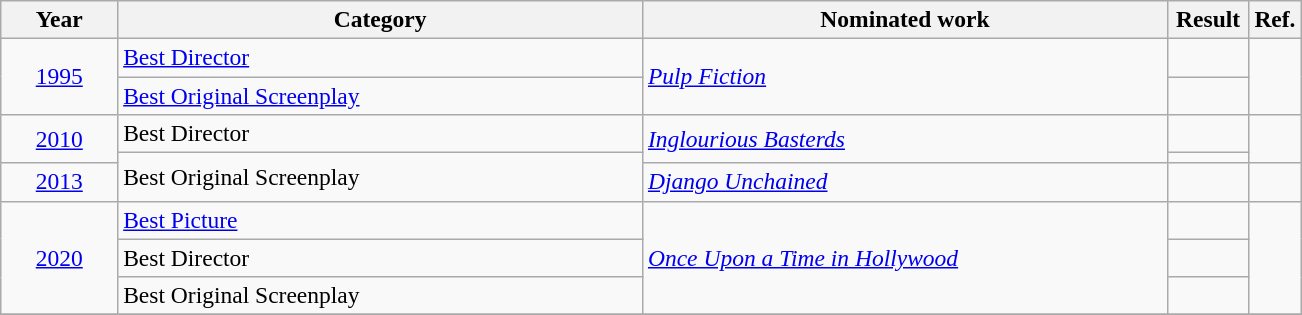<table class="wikitable sortable plainrowheaders" Style=font-size:98%>
<tr>
<th scope="col" style="width:9%;">Year</th>
<th scope="col" style="width:20em;">Category</th>
<th scope="col" style="width:20em;">Nominated work</th>
<th scope="col" style="width:2em;">Result</th>
<th scope="col" style="width:4%;" class="unsortable">Ref.</th>
</tr>
<tr>
<td style="text-align:center;", rowspan=2><a href='#'>1995</a></td>
<td><a href='#'>Best Director</a></td>
<td rowspan=2><em><a href='#'>Pulp Fiction</a></em></td>
<td></td>
<td style="text-align:center;", rowspan=2></td>
</tr>
<tr>
<td><a href='#'>Best Original Screenplay</a></td>
<td></td>
</tr>
<tr>
<td style="text-align:center;", rowspan=2><a href='#'>2010</a></td>
<td>Best Director</td>
<td rowspan=2><em><a href='#'>Inglourious Basterds</a></em></td>
<td></td>
<td style="text-align:center;", rowspan=2></td>
</tr>
<tr>
<td rowspan=2>Best Original Screenplay</td>
<td></td>
</tr>
<tr>
<td style="text-align:center;"><a href='#'>2013</a></td>
<td><em><a href='#'>Django Unchained</a></em></td>
<td></td>
<td style="text-align:center;"></td>
</tr>
<tr>
<td style="text-align:center;", rowspan=3><a href='#'>2020</a></td>
<td><a href='#'>Best Picture</a></td>
<td rowspan=3><em><a href='#'>Once Upon a Time in Hollywood</a></em></td>
<td></td>
<td style="text-align:center;", rowspan=3></td>
</tr>
<tr>
<td>Best Director</td>
<td></td>
</tr>
<tr>
<td>Best Original Screenplay</td>
<td></td>
</tr>
<tr>
</tr>
</table>
